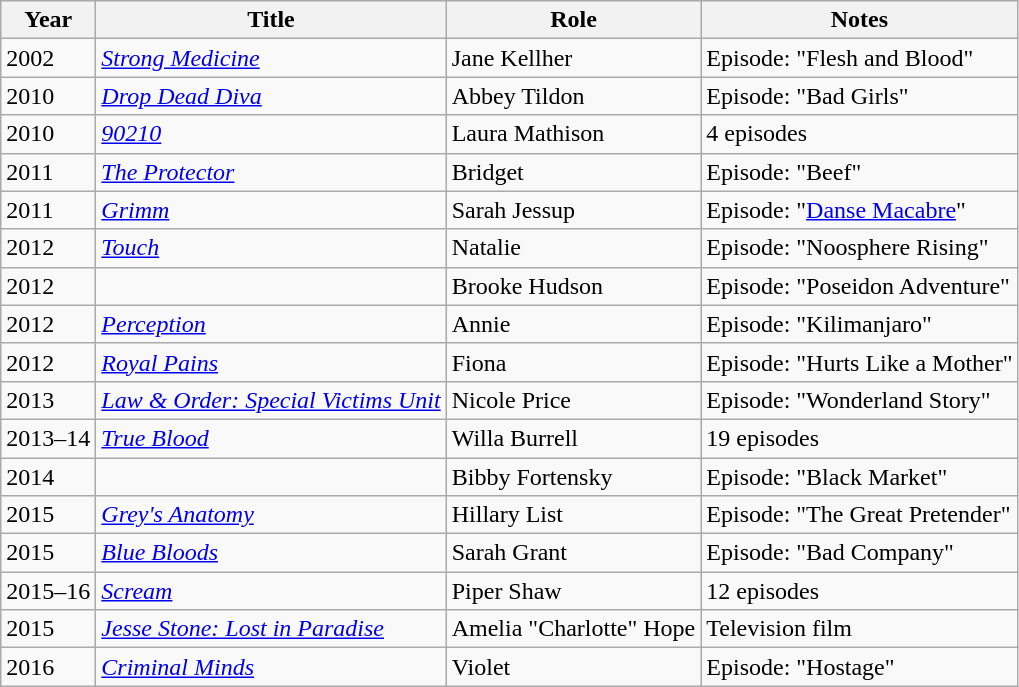<table class="wikitable sortable">
<tr>
<th>Year</th>
<th>Title</th>
<th>Role</th>
<th class="unsortable">Notes</th>
</tr>
<tr>
<td>2002</td>
<td><em><a href='#'>Strong Medicine</a></em></td>
<td>Jane Kellher</td>
<td>Episode: "Flesh and Blood"</td>
</tr>
<tr>
<td>2010</td>
<td><em><a href='#'>Drop Dead Diva</a></em></td>
<td>Abbey Tildon</td>
<td>Episode: "Bad Girls"</td>
</tr>
<tr>
<td>2010</td>
<td><em><a href='#'>90210</a></em></td>
<td>Laura Mathison</td>
<td>4 episodes</td>
</tr>
<tr>
<td>2011</td>
<td><em><a href='#'>The Protector</a></em></td>
<td>Bridget</td>
<td>Episode: "Beef"</td>
</tr>
<tr>
<td>2011</td>
<td><em><a href='#'>Grimm</a></em></td>
<td>Sarah Jessup</td>
<td>Episode: "<a href='#'>Danse Macabre</a>"</td>
</tr>
<tr>
<td>2012</td>
<td><em><a href='#'>Touch</a></em></td>
<td>Natalie</td>
<td>Episode: "Noosphere Rising"</td>
</tr>
<tr>
<td>2012</td>
<td><em></em></td>
<td>Brooke Hudson</td>
<td>Episode: "Poseidon Adventure"</td>
</tr>
<tr>
<td>2012</td>
<td><em><a href='#'>Perception</a></em></td>
<td>Annie</td>
<td>Episode: "Kilimanjaro"</td>
</tr>
<tr>
<td>2012</td>
<td><em><a href='#'>Royal Pains</a></em></td>
<td>Fiona</td>
<td>Episode: "Hurts Like a Mother"</td>
</tr>
<tr>
<td>2013</td>
<td><em><a href='#'>Law & Order: Special Victims Unit</a></em></td>
<td>Nicole Price</td>
<td>Episode: "Wonderland Story"</td>
</tr>
<tr>
<td>2013–14</td>
<td><em><a href='#'>True Blood</a></em></td>
<td>Willa Burrell</td>
<td>19 episodes</td>
</tr>
<tr>
<td>2014</td>
<td><em></em></td>
<td>Bibby Fortensky</td>
<td>Episode: "Black Market"</td>
</tr>
<tr>
<td>2015</td>
<td><em><a href='#'>Grey's Anatomy</a></em></td>
<td>Hillary List</td>
<td>Episode: "The Great Pretender"</td>
</tr>
<tr>
<td>2015</td>
<td><em><a href='#'>Blue Bloods</a></em></td>
<td>Sarah Grant</td>
<td>Episode: "Bad Company"</td>
</tr>
<tr>
<td>2015–16</td>
<td><em><a href='#'>Scream</a></em></td>
<td>Piper Shaw</td>
<td>12 episodes</td>
</tr>
<tr>
<td>2015</td>
<td><em><a href='#'>Jesse Stone: Lost in Paradise</a></em></td>
<td>Amelia "Charlotte" Hope</td>
<td>Television film</td>
</tr>
<tr>
<td>2016</td>
<td><em><a href='#'>Criminal Minds</a></em></td>
<td>Violet</td>
<td>Episode: "Hostage"</td>
</tr>
</table>
